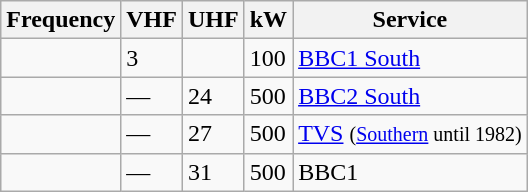<table class="wikitable sortable">
<tr>
<th>Frequency</th>
<th>VHF</th>
<th>UHF</th>
<th>kW</th>
<th>Service</th>
</tr>
<tr>
<td></td>
<td>3</td>
<td></td>
<td>100</td>
<td><a href='#'>BBC1 South</a></td>
</tr>
<tr>
<td></td>
<td>—</td>
<td>24</td>
<td>500</td>
<td><a href='#'>BBC2 South</a></td>
</tr>
<tr>
<td></td>
<td>—</td>
<td>27</td>
<td>500</td>
<td><a href='#'>TVS</a> <small>(<a href='#'>Southern</a> until 1982)</small></td>
</tr>
<tr>
<td></td>
<td>—</td>
<td>31</td>
<td>500</td>
<td>BBC1</td>
</tr>
</table>
